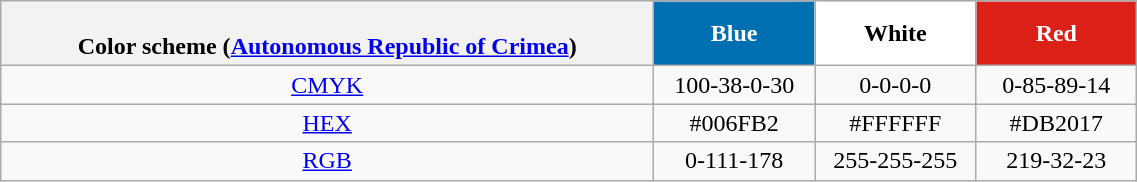<table class=wikitable width=60% style="text-align:center;">
<tr>
<th><br>Color scheme (<a href='#'>Autonomous Republic of Crimea</a>)</th>
<th ! style="background:#006FB2; width:100px; color:white;">Blue</th>
<th style="background:#FFFFFF; width:100px; color:black;">White</th>
<th style="background:#DB2017; width:100px; color:white;">Red</th>
</tr>
<tr>
<td><a href='#'>CMYK</a></td>
<td>100-38-0-30</td>
<td>0-0-0-0</td>
<td>0-85-89-14</td>
</tr>
<tr>
<td><a href='#'>HEX</a></td>
<td>#006FB2</td>
<td>#FFFFFF</td>
<td>#DB2017</td>
</tr>
<tr>
<td><a href='#'>RGB</a></td>
<td>0-111-178</td>
<td>255-255-255</td>
<td>219-32-23</td>
</tr>
</table>
